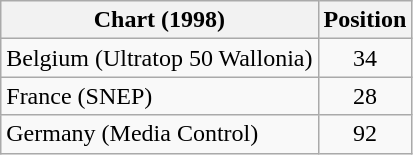<table class="wikitable sortable">
<tr>
<th>Chart (1998)</th>
<th>Position</th>
</tr>
<tr>
<td>Belgium (Ultratop 50 Wallonia)</td>
<td align="center">34</td>
</tr>
<tr>
<td>France (SNEP)</td>
<td align=center>28</td>
</tr>
<tr>
<td>Germany (Media Control)</td>
<td align="center">92</td>
</tr>
</table>
